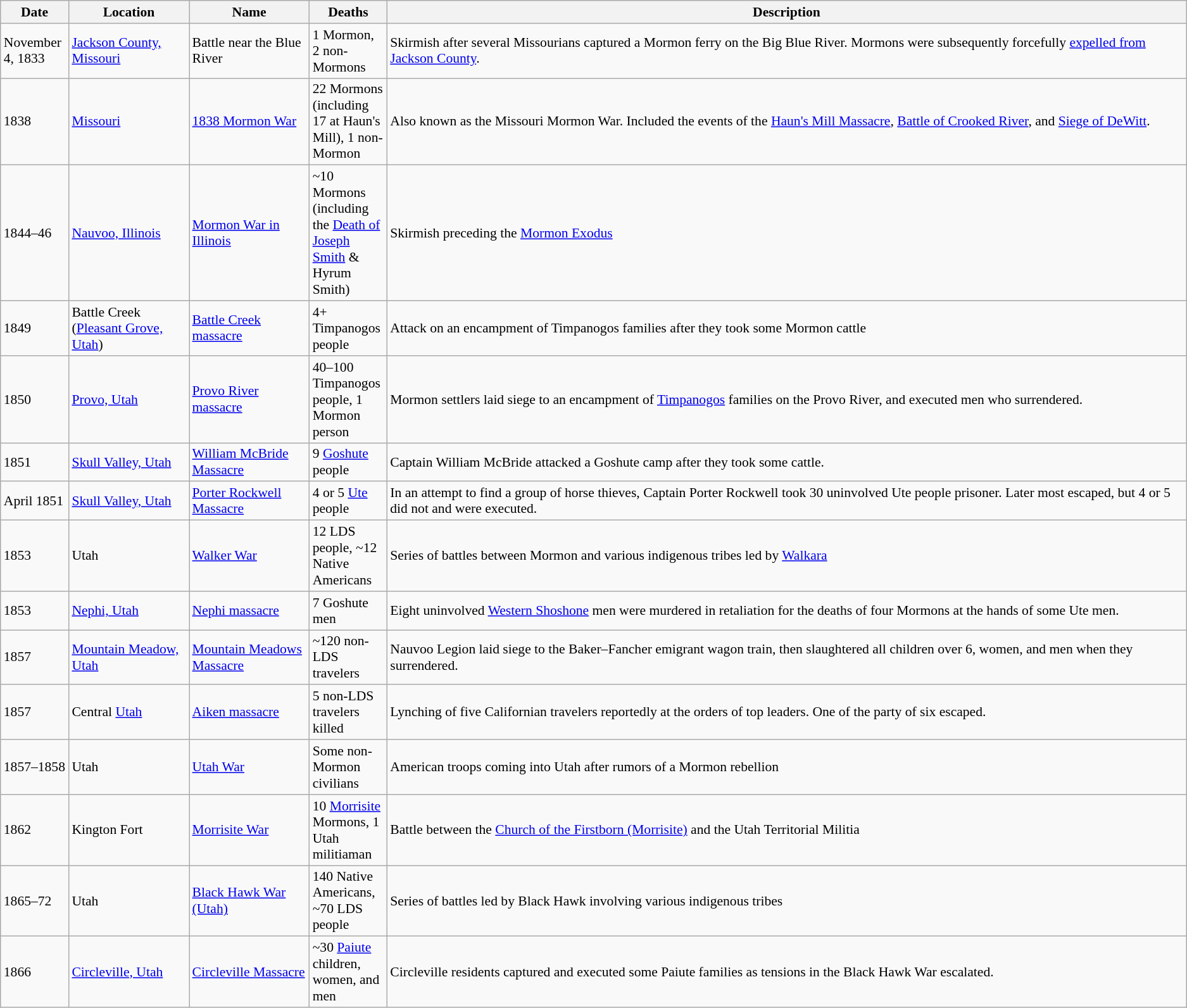<table class="sortable wikitable" style="font-size:90%;">
<tr>
<th style="width:65px;">Date</th>
<th style="width:120px;">Location</th>
<th style="width:120px;">Name</th>
<th style="width:75px;">Deaths</th>
<th class="unsortable">Description</th>
</tr>
<tr>
<td>November 4, 1833</td>
<td><a href='#'>Jackson County, Missouri</a></td>
<td>Battle near the Blue River</td>
<td>1 Mormon, 2 non-Mormons</td>
<td>Skirmish after several Missourians captured a Mormon ferry on the Big Blue River. Mormons were subsequently forcefully <a href='#'>expelled from Jackson County</a>.</td>
</tr>
<tr>
<td>1838</td>
<td><a href='#'>Missouri</a></td>
<td><a href='#'>1838 Mormon War</a></td>
<td>22 Mormons (including 17 at Haun's Mill), 1 non-Mormon</td>
<td>Also known as the Missouri Mormon War. Included the events of the <a href='#'>Haun's Mill Massacre</a>, <a href='#'>Battle of Crooked River</a>, and <a href='#'>Siege of DeWitt</a>.</td>
</tr>
<tr>
<td>1844–46</td>
<td><a href='#'>Nauvoo, Illinois</a></td>
<td><a href='#'>Mormon War in Illinois</a></td>
<td>~10 Mormons (including the <a href='#'>Death of Joseph Smith</a> & Hyrum Smith)</td>
<td>Skirmish preceding the <a href='#'>Mormon Exodus</a></td>
</tr>
<tr>
<td>1849</td>
<td>Battle Creek (<a href='#'>Pleasant Grove, Utah</a>)</td>
<td><a href='#'>Battle Creek massacre</a></td>
<td>4+ Timpanogos people</td>
<td>Attack on an encampment of Timpanogos families after they took some Mormon cattle</td>
</tr>
<tr>
<td>1850</td>
<td><a href='#'>Provo, Utah</a></td>
<td><a href='#'>Provo River massacre</a></td>
<td>40–100 Timpanogos people, 1 Mormon person</td>
<td>Mormon settlers laid siege to an encampment of <a href='#'>Timpanogos</a> families on the Provo River, and executed men who surrendered.</td>
</tr>
<tr>
<td>1851</td>
<td><a href='#'>Skull Valley, Utah</a></td>
<td><a href='#'>William McBride Massacre</a></td>
<td>9 <a href='#'>Goshute</a> people</td>
<td>Captain William McBride attacked a Goshute camp after they took some cattle.</td>
</tr>
<tr>
<td>April 1851</td>
<td><a href='#'>Skull Valley, Utah</a></td>
<td><a href='#'>Porter Rockwell Massacre</a></td>
<td>4 or 5 <a href='#'>Ute</a> people</td>
<td>In an attempt to find a group of horse thieves, Captain Porter Rockwell took 30 uninvolved Ute people prisoner. Later most escaped, but 4 or 5 did not and were executed.</td>
</tr>
<tr>
<td>1853</td>
<td>Utah</td>
<td><a href='#'>Walker War</a></td>
<td>12 LDS people, ~12 Native Americans</td>
<td>Series of battles between Mormon and various indigenous tribes led by <a href='#'>Walkara</a></td>
</tr>
<tr>
<td>1853</td>
<td><a href='#'>Nephi, Utah</a></td>
<td><a href='#'>Nephi massacre</a></td>
<td>7 Goshute men</td>
<td>Eight uninvolved <a href='#'>Western Shoshone</a> men were murdered in retaliation for the deaths of four Mormons at the hands of some Ute men.</td>
</tr>
<tr>
<td>1857</td>
<td><a href='#'>Mountain Meadow, Utah</a></td>
<td><a href='#'>Mountain Meadows Massacre</a></td>
<td>~120 non-LDS travelers</td>
<td>Nauvoo Legion laid siege to the Baker–Fancher emigrant wagon train, then slaughtered all children over 6, women, and men when they surrendered.</td>
</tr>
<tr>
<td>1857</td>
<td>Central <a href='#'>Utah</a></td>
<td><a href='#'>Aiken massacre</a></td>
<td>5 non-LDS travelers killed</td>
<td>Lynching of five Californian travelers reportedly at the orders of top leaders. One of the party of six escaped.</td>
</tr>
<tr>
<td>1857–1858</td>
<td>Utah</td>
<td><a href='#'>Utah War</a></td>
<td>Some non-Mormon civilians</td>
<td>American troops coming into Utah after rumors of a Mormon rebellion</td>
</tr>
<tr>
<td>1862</td>
<td>Kington Fort</td>
<td><a href='#'>Morrisite War</a></td>
<td>10 <a href='#'>Morrisite</a> Mormons, 1 Utah militiaman</td>
<td>Battle between the <a href='#'>Church of the Firstborn (Morrisite)</a> and the Utah Territorial Militia</td>
</tr>
<tr>
<td>1865–72</td>
<td>Utah</td>
<td><a href='#'>Black Hawk War (Utah)</a></td>
<td>140 Native Americans, ~70 LDS people</td>
<td>Series of battles led by Black Hawk involving various indigenous tribes</td>
</tr>
<tr>
<td>1866</td>
<td><a href='#'>Circleville, Utah</a></td>
<td><a href='#'>Circleville Massacre</a></td>
<td>~30 <a href='#'>Paiute</a> children, women, and men</td>
<td>Circleville residents captured and executed some Paiute families as tensions in the Black Hawk War escalated.</td>
</tr>
</table>
